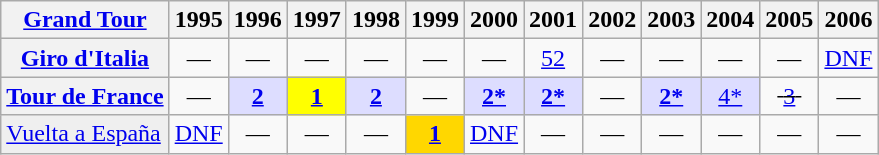<table class="wikitable plainrowheaders">
<tr>
<th scope="col"><a href='#'>Grand Tour</a></th>
<th scope="col">1995</th>
<th scope="col">1996</th>
<th scope="col">1997</th>
<th scope="col">1998</th>
<th scope="col">1999</th>
<th scope="col">2000</th>
<th scope="col">2001</th>
<th scope="col">2002</th>
<th scope="col">2003</th>
<th scope="col">2004</th>
<th scope="col">2005</th>
<th scope="col">2006</th>
</tr>
<tr style="text-align:center;">
<th scope="row"> <a href='#'>Giro d'Italia</a></th>
<td>—</td>
<td>—</td>
<td>—</td>
<td>—</td>
<td>—</td>
<td>—</td>
<td><a href='#'>52</a></td>
<td>—</td>
<td>—</td>
<td>—</td>
<td>—</td>
<td><a href='#'>DNF</a></td>
</tr>
<tr style="text-align:center;">
<th scope="row"> <a href='#'>Tour de France</a></th>
<td>—</td>
<td style="background:#ddf;"><a href='#'><strong>2</strong></a></td>
<td style="background:yellow;"><strong><a href='#'>1</a></strong></td>
<td style="background:#ddf;"><a href='#'><strong>2</strong></a></td>
<td>—</td>
<td style="background:#ddf;"><a href='#'><strong>2*</strong></a></td>
<td style="background:#ddf;"><a href='#'><strong>2*</strong></a></td>
<td>—</td>
<td style="background:#ddf;"><a href='#'><strong>2*</strong></a></td>
<td style="background:#ddf;"><a href='#'>4*</a></td>
<td><s> <a href='#'>3</a> </s></td>
<td>—</td>
</tr>
<tr style="text-align:center;">
<td style="text-align:left; background:#efefef;"> <a href='#'>Vuelta a España</a></td>
<td><a href='#'>DNF</a></td>
<td>—</td>
<td>—</td>
<td>—</td>
<td style="background:gold;"><strong><a href='#'>1</a></strong></td>
<td><a href='#'>DNF</a></td>
<td>—</td>
<td>—</td>
<td>—</td>
<td>—</td>
<td>—</td>
<td>—</td>
</tr>
</table>
